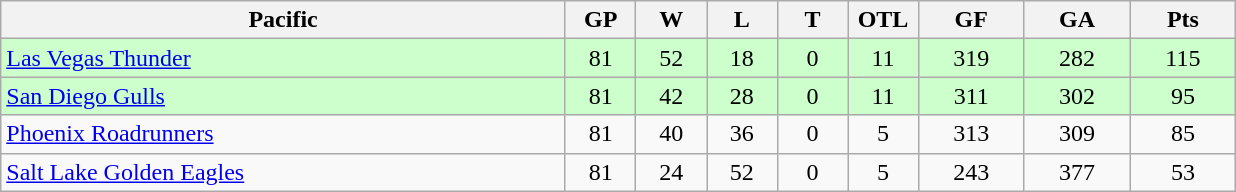<table class="wikitable">
<tr>
<th width="40%">Pacific</th>
<th width="5%">GP</th>
<th width="5%">W</th>
<th width="5%">L</th>
<th width="5%">T</th>
<th width="5%">OTL</th>
<th width="7.5%">GF</th>
<th width="7.5%">GA</th>
<th width="7.5%">Pts</th>
</tr>
<tr align="center" bgcolor="#CCFFCC">
<td align="left"><a href='#'>Las Vegas Thunder</a></td>
<td>81</td>
<td>52</td>
<td>18</td>
<td>0</td>
<td>11</td>
<td>319</td>
<td>282</td>
<td>115</td>
</tr>
<tr align="center" bgcolor="#CCFFCC">
<td align="left"><a href='#'>San Diego Gulls</a></td>
<td>81</td>
<td>42</td>
<td>28</td>
<td>0</td>
<td>11</td>
<td>311</td>
<td>302</td>
<td>95</td>
</tr>
<tr align="center">
<td align="left"><a href='#'>Phoenix Roadrunners</a></td>
<td>81</td>
<td>40</td>
<td>36</td>
<td>0</td>
<td>5</td>
<td>313</td>
<td>309</td>
<td>85</td>
</tr>
<tr align="center">
<td align="left"><a href='#'>Salt Lake Golden Eagles</a></td>
<td>81</td>
<td>24</td>
<td>52</td>
<td>0</td>
<td>5</td>
<td>243</td>
<td>377</td>
<td>53</td>
</tr>
</table>
